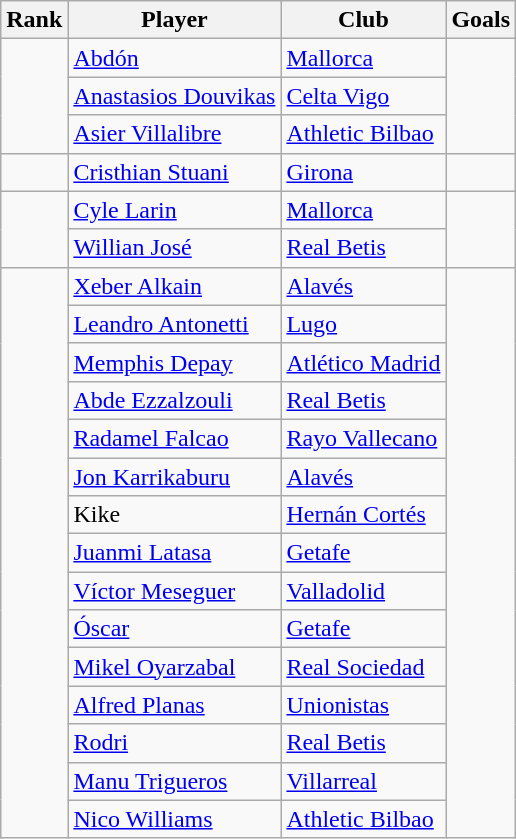<table class="wikitable">
<tr>
<th>Rank</th>
<th>Player</th>
<th>Club</th>
<th>Goals</th>
</tr>
<tr>
<td rowspan=3></td>
<td> <a href='#'>Abdón</a></td>
<td><a href='#'>Mallorca</a></td>
<td rowspan=3></td>
</tr>
<tr>
<td> <a href='#'>Anastasios Douvikas</a></td>
<td><a href='#'>Celta Vigo</a></td>
</tr>
<tr>
<td> <a href='#'>Asier Villalibre</a></td>
<td><a href='#'>Athletic Bilbao</a></td>
</tr>
<tr>
<td></td>
<td> <a href='#'>Cristhian Stuani</a></td>
<td><a href='#'>Girona</a></td>
<td></td>
</tr>
<tr>
<td rowspan=2></td>
<td> <a href='#'>Cyle Larin</a></td>
<td><a href='#'>Mallorca</a></td>
<td rowspan=2></td>
</tr>
<tr>
<td> <a href='#'>Willian José</a></td>
<td><a href='#'>Real Betis</a></td>
</tr>
<tr>
<td rowspan=15></td>
<td> <a href='#'>Xeber Alkain</a></td>
<td><a href='#'>Alavés</a></td>
<td rowspan=15></td>
</tr>
<tr>
<td> <a href='#'>Leandro Antonetti</a></td>
<td><a href='#'>Lugo</a></td>
</tr>
<tr>
<td> <a href='#'>Memphis Depay</a></td>
<td><a href='#'>Atlético Madrid</a></td>
</tr>
<tr>
<td> <a href='#'>Abde Ezzalzouli</a></td>
<td><a href='#'>Real Betis</a></td>
</tr>
<tr>
<td> <a href='#'>Radamel Falcao</a></td>
<td><a href='#'>Rayo Vallecano</a></td>
</tr>
<tr>
<td> <a href='#'>Jon Karrikaburu</a></td>
<td><a href='#'>Alavés</a></td>
</tr>
<tr>
<td> Kike</td>
<td><a href='#'>Hernán Cortés</a></td>
</tr>
<tr>
<td> <a href='#'>Juanmi Latasa</a></td>
<td><a href='#'>Getafe</a></td>
</tr>
<tr>
<td> <a href='#'>Víctor Meseguer</a></td>
<td><a href='#'>Valladolid</a></td>
</tr>
<tr>
<td> <a href='#'>Óscar</a></td>
<td><a href='#'>Getafe</a></td>
</tr>
<tr>
<td> <a href='#'>Mikel Oyarzabal</a></td>
<td><a href='#'>Real Sociedad</a></td>
</tr>
<tr>
<td> <a href='#'>Alfred Planas</a></td>
<td><a href='#'>Unionistas</a></td>
</tr>
<tr>
<td> <a href='#'>Rodri</a></td>
<td><a href='#'>Real Betis</a></td>
</tr>
<tr>
<td> <a href='#'>Manu Trigueros</a></td>
<td><a href='#'>Villarreal</a></td>
</tr>
<tr>
<td> <a href='#'>Nico Williams</a></td>
<td><a href='#'>Athletic Bilbao</a></td>
</tr>
</table>
